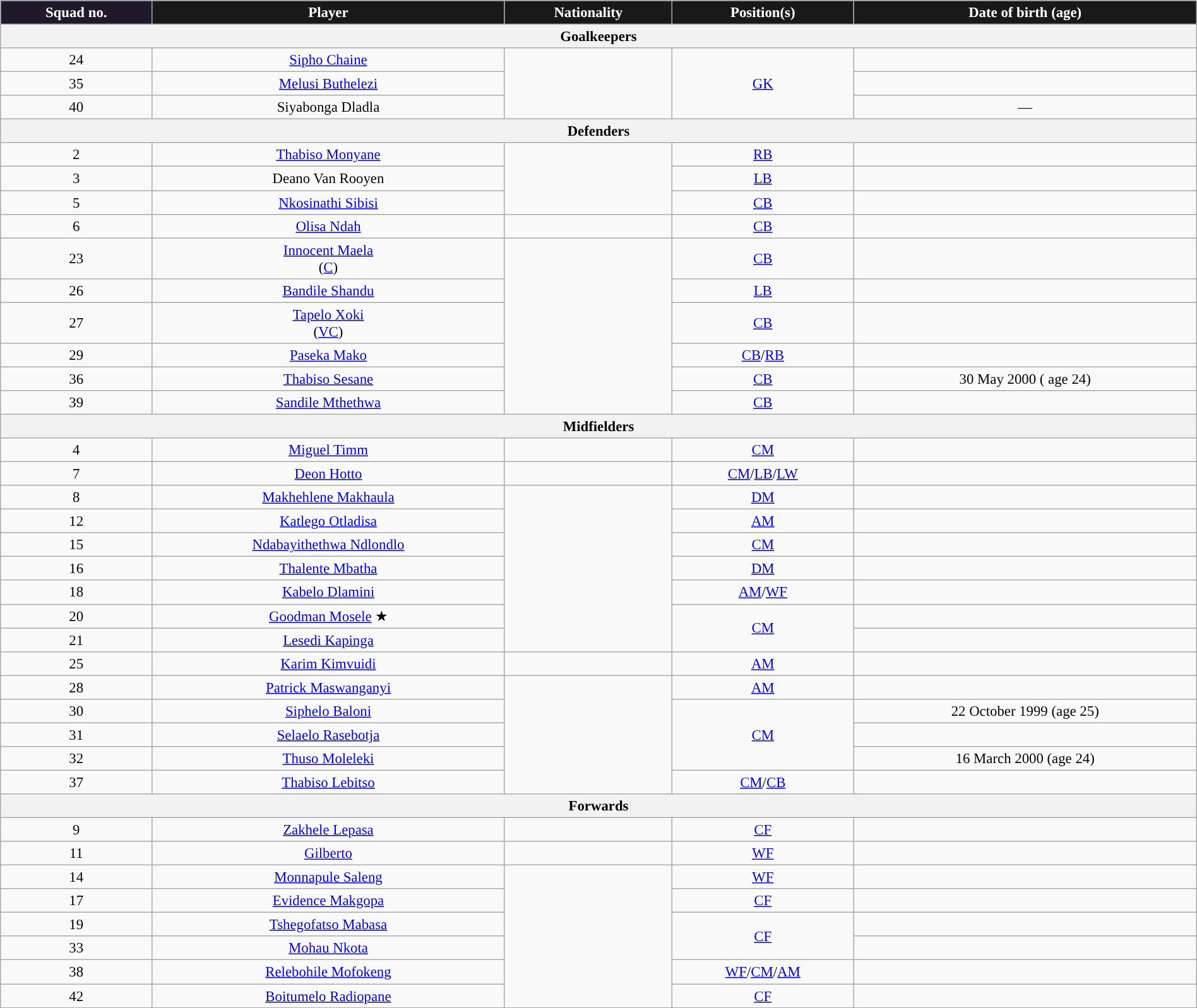<table class="wikitable sortable" style="text-align:center;font-size:95%;width:100%">
<tr>
<th style="background:#201929;color:white;text-align:center;">Squad no.</th>
<th style="background:#191919;color:white;text-align:center;">Player</th>
<th style="background:#191919;color:white;text-align:center;">Nationality</th>
<th style="background:#191919;color:white;text-align:center;">Position(s)</th>
<th style="background:#191919;color:white;text-align:center;">Date of birth (age)</th>
</tr>
<tr>
<th colspan="5">Goalkeepers</th>
</tr>
<tr>
<td>24</td>
<td><a href='#'>Sipho Chaine</a></td>
<td rowspan="3"></td>
<td rowspan="3"><a href='#'>GK</a></td>
<td></td>
</tr>
<tr>
<td>35</td>
<td><a href='#'>Melusi Buthelezi</a></td>
<td></td>
</tr>
<tr>
<td>40</td>
<td>Siyabonga Dladla</td>
<td>—</td>
</tr>
<tr>
<th colspan="5">Defenders</th>
</tr>
<tr>
<td>2</td>
<td><a href='#'>Thabiso Monyane</a></td>
<td rowspan="3"></td>
<td><a href='#'>RB</a></td>
<td></td>
</tr>
<tr>
<td>3</td>
<td>Deano Van Rooyen</td>
<td><a href='#'>LB</a></td>
<td></td>
</tr>
<tr>
<td>5</td>
<td><a href='#'>Nkosinathi Sibisi</a></td>
<td><a href='#'>CB</a></td>
<td></td>
</tr>
<tr>
<td>6</td>
<td><a href='#'>Olisa Ndah</a></td>
<td></td>
<td><a href='#'>CB</a></td>
<td></td>
</tr>
<tr>
<td>23</td>
<td><a href='#'>Innocent Maela</a><br>(<a href='#'>C</a>)</td>
<td rowspan="6"></td>
<td><a href='#'>CB</a></td>
<td></td>
</tr>
<tr>
<td>26</td>
<td><a href='#'>Bandile Shandu</a></td>
<td><a href='#'>LB</a></td>
<td></td>
</tr>
<tr>
<td>27</td>
<td><a href='#'>Tapelo Xoki</a><br>(<a href='#'>VC</a>)</td>
<td><a href='#'>CB</a></td>
<td></td>
</tr>
<tr>
<td>29</td>
<td><a href='#'>Paseka Mako</a></td>
<td><a href='#'>CB</a>/<a href='#'>RB</a></td>
<td></td>
</tr>
<tr>
<td>36</td>
<td><a href='#'>Thabiso Sesane</a></td>
<td><a href='#'>CB</a></td>
<td>30 May 2000 ( age 24)</td>
</tr>
<tr>
<td>39</td>
<td><a href='#'>Sandile Mthethwa</a></td>
<td><a href='#'>CB</a></td>
<td></td>
</tr>
<tr>
<th colspan="5">Midfielders</th>
</tr>
<tr>
<td>4</td>
<td><a href='#'>Miguel Timm</a></td>
<td></td>
<td><a href='#'>CM</a></td>
<td></td>
</tr>
<tr>
<td>7</td>
<td><a href='#'>Deon Hotto</a></td>
<td></td>
<td><a href='#'>CM</a>/<a href='#'>LB</a>/<a href='#'>LW</a></td>
<td></td>
</tr>
<tr>
<td>8</td>
<td><a href='#'>Makhehlene Makhaula</a></td>
<td rowspan="7"></td>
<td><a href='#'>DM</a></td>
<td></td>
</tr>
<tr>
<td>12</td>
<td><a href='#'>Katlego Otladisa</a></td>
<td><a href='#'>AM</a></td>
<td></td>
</tr>
<tr>
<td>15</td>
<td><a href='#'>Ndabayithethwa Ndlondlo</a></td>
<td><a href='#'>CM</a></td>
<td></td>
</tr>
<tr>
<td>16</td>
<td><a href='#'>Thalente Mbatha</a></td>
<td><a href='#'>DM</a></td>
<td></td>
</tr>
<tr>
<td>18</td>
<td><a href='#'>Kabelo Dlamini</a></td>
<td><a href='#'>AM</a>/<a href='#'>WF</a></td>
<td></td>
</tr>
<tr>
<td>20</td>
<td><a href='#'>Goodman Mosele</a> ★</td>
<td rowspan="2"><a href='#'>CM</a></td>
<td></td>
</tr>
<tr>
<td>21</td>
<td><a href='#'>Lesedi Kapinga</a></td>
<td></td>
</tr>
<tr>
<td>25</td>
<td><a href='#'>Karim Kimvuidi</a></td>
<td></td>
<td><a href='#'>AM</a></td>
<td></td>
</tr>
<tr>
<td>28</td>
<td><a href='#'>Patrick Maswanganyi</a></td>
<td rowspan="5"></td>
<td><a href='#'>AM</a></td>
<td></td>
</tr>
<tr>
<td>30</td>
<td><a href='#'>Siphelo Baloni</a></td>
<td rowspan="3"><a href='#'>CM</a></td>
<td>22 October 1999 (age 25)</td>
</tr>
<tr>
<td>31</td>
<td><a href='#'>Selaelo Rasebotja</a></td>
<td></td>
</tr>
<tr>
<td>32</td>
<td><a href='#'>Thuso Moleleki</a></td>
<td>16 March 2000 (age 24)</td>
</tr>
<tr>
<td>37</td>
<td><a href='#'>Thabiso Lebitso</a></td>
<td><a href='#'>CM</a>/<a href='#'>CB</a></td>
<td></td>
</tr>
<tr>
<th colspan="5">Forwards</th>
</tr>
<tr>
<td>9</td>
<td><a href='#'>Zakhele Lepasa</a></td>
<td></td>
<td><a href='#'>CF</a></td>
<td></td>
</tr>
<tr>
<td>11</td>
<td><a href='#'>Gilberto</a></td>
<td></td>
<td><a href='#'>WF</a></td>
<td></td>
</tr>
<tr>
<td>14</td>
<td><a href='#'>Monnapule Saleng</a></td>
<td rowspan="6"></td>
<td><a href='#'>WF</a></td>
<td></td>
</tr>
<tr>
<td>17</td>
<td><a href='#'>Evidence Makgopa</a></td>
<td><a href='#'>CF</a></td>
<td></td>
</tr>
<tr>
<td>19</td>
<td><a href='#'>Tshegofatso Mabasa</a></td>
<td rowspan="2"><a href='#'>CF</a></td>
<td></td>
</tr>
<tr>
<td>33</td>
<td><a href='#'>Mohau Nkota</a></td>
<td></td>
</tr>
<tr>
<td>38</td>
<td><a href='#'>Relebohile Mofokeng</a></td>
<td><a href='#'>WF</a>/<a href='#'>CM</a>/<a href='#'>AM</a></td>
<td></td>
</tr>
<tr>
<td>42</td>
<td><a href='#'>Boitumelo Radiopane</a></td>
<td><a href='#'>CF</a></td>
<td></td>
</tr>
</table>
